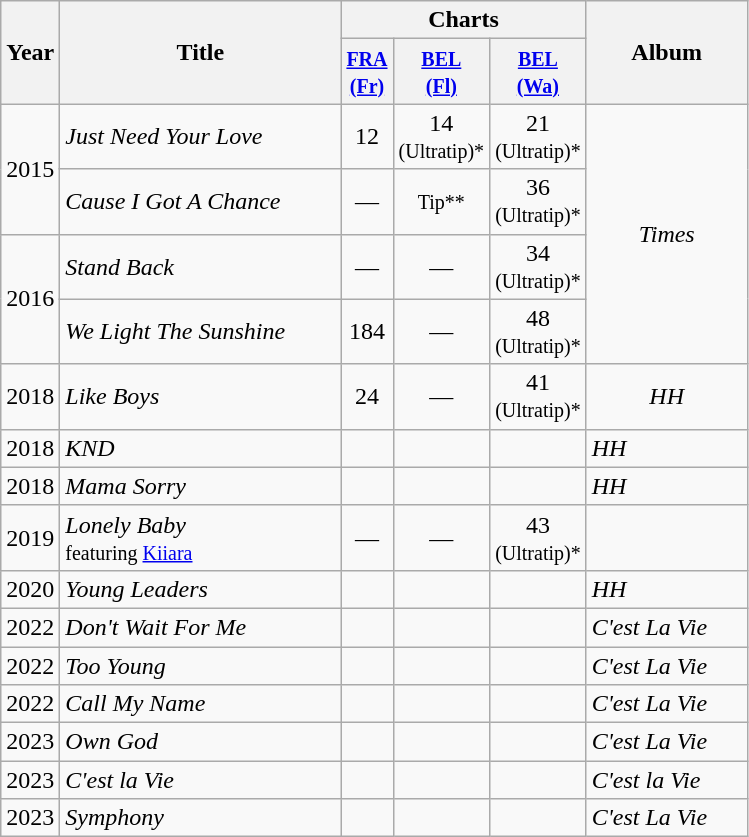<table class="wikitable">
<tr>
<th style="text-align:center;" rowspan="2">Year</th>
<th rowspan="2" style="text-align:center; width:180px;">Title</th>
<th style="text-align:center;" colspan="3">Charts</th>
<th rowspan="2" style="text-align:center; width:100px;">Album</th>
</tr>
<tr>
<th width="20"><small><a href='#'>FRA<br>(Fr)</a></small></th>
<th width="20"><small><a href='#'>BEL<br>(Fl)</a></small></th>
<th width="20"><small><a href='#'>BEL<br>(Wa)</a></small></th>
</tr>
<tr>
<td style="text-align:center;" rowspan=2>2015</td>
<td><em>Just Need Your Love</em></td>
<td style="text-align:center;">12</td>
<td style="text-align:center;">14<br><small>(Ultratip)*</small></td>
<td style="text-align:center;">21<br><small>(Ultratip)*</small></td>
<td style="text-align:center;" rowspan=4><em>Times</em></td>
</tr>
<tr>
<td><em>Cause I Got A Chance</em></td>
<td style="text-align:center;">—</td>
<td style="text-align:center;"><small>Tip**</small></td>
<td style="text-align:center;">36<br><small>(Ultratip)*</small></td>
</tr>
<tr>
<td style="text-align:center;" rowspan=2>2016</td>
<td><em>Stand Back</em></td>
<td style="text-align:center;">—</td>
<td style="text-align:center;">—</td>
<td style="text-align:center;">34<br><small>(Ultratip)*</small></td>
</tr>
<tr>
<td><em>We Light The Sunshine</em></td>
<td style="text-align:center;">184</td>
<td style="text-align:center;">—</td>
<td style="text-align:center;">48<br><small>(Ultratip)*</small></td>
</tr>
<tr>
<td style="text-align:center;">2018</td>
<td><em>Like Boys</em></td>
<td style="text-align:center;">24</td>
<td style="text-align:center;">—</td>
<td style="text-align:center;">41<br><small>(Ultratip)*</small></td>
<td style="text-align:center;"><em>HH</em></td>
</tr>
<tr>
<td>2018</td>
<td><em>KND</em></td>
<td></td>
<td></td>
<td></td>
<td><em>HH</em></td>
</tr>
<tr>
<td>2018</td>
<td><em>Mama Sorry</em></td>
<td></td>
<td></td>
<td></td>
<td><em>HH</em></td>
</tr>
<tr>
<td style="text-align:center;">2019</td>
<td><em>Lonely Baby</em><br><small>featuring <a href='#'>Kiiara</a></small></td>
<td style="text-align:center;">—</td>
<td style="text-align:center;">—</td>
<td style="text-align:center;">43<br><small>(Ultratip)*</small></td>
<td></td>
</tr>
<tr>
<td>2020</td>
<td><em>Young Leaders</em></td>
<td></td>
<td></td>
<td></td>
<td><em>HH</em></td>
</tr>
<tr>
<td>2022</td>
<td><em>Don't Wait For Me</em></td>
<td></td>
<td></td>
<td></td>
<td><em>C'est La Vie</em></td>
</tr>
<tr>
<td>2022</td>
<td><em>Too Young</em></td>
<td></td>
<td></td>
<td></td>
<td><em>C'est La Vie</em></td>
</tr>
<tr>
<td>2022</td>
<td><em>Call My Name</em></td>
<td></td>
<td></td>
<td></td>
<td><em>C'est La Vie</em></td>
</tr>
<tr>
<td>2023</td>
<td><em>Own God</em></td>
<td></td>
<td></td>
<td></td>
<td><em>C'est La Vie</em></td>
</tr>
<tr>
<td>2023</td>
<td><em>C'est la Vie</em></td>
<td></td>
<td></td>
<td></td>
<td><em>C'est la Vie</em></td>
</tr>
<tr>
<td>2023</td>
<td><em>Symphony</em></td>
<td></td>
<td></td>
<td></td>
<td><em>C'est La Vie</em></td>
</tr>
</table>
